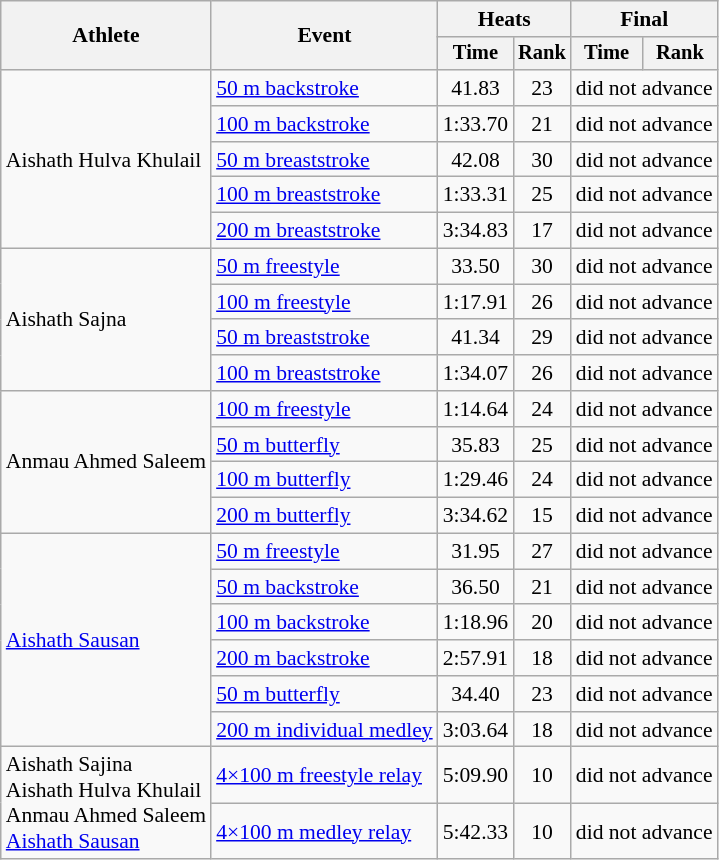<table class=wikitable style=font-size:90%;text-align:center>
<tr>
<th rowspan="2">Athlete</th>
<th rowspan="2">Event</th>
<th colspan="2">Heats</th>
<th colspan="2">Final</th>
</tr>
<tr style="font-size:95%">
<th>Time</th>
<th>Rank</th>
<th>Time</th>
<th>Rank</th>
</tr>
<tr>
<td align=left rowspan=5>Aishath Hulva Khulail</td>
<td align=left><a href='#'>50 m backstroke</a></td>
<td>41.83</td>
<td>23</td>
<td colspan=2>did not advance</td>
</tr>
<tr>
<td align=left><a href='#'>100 m backstroke</a></td>
<td>1:33.70</td>
<td>21</td>
<td colspan=2>did not advance</td>
</tr>
<tr>
<td align=left><a href='#'>50 m breaststroke</a></td>
<td>42.08</td>
<td>30</td>
<td colspan=2>did not advance</td>
</tr>
<tr>
<td align=left><a href='#'>100 m breaststroke</a></td>
<td>1:33.31</td>
<td>25</td>
<td colspan=2>did not advance</td>
</tr>
<tr>
<td align=left><a href='#'>200 m breaststroke</a></td>
<td>3:34.83</td>
<td>17</td>
<td colspan=2>did not advance</td>
</tr>
<tr>
<td align=left rowspan=4>Aishath Sajna</td>
<td align=left><a href='#'>50 m freestyle</a></td>
<td>33.50</td>
<td>30</td>
<td colspan=2>did not advance</td>
</tr>
<tr>
<td align=left><a href='#'>100 m freestyle</a></td>
<td>1:17.91</td>
<td>26</td>
<td colspan=2>did not advance</td>
</tr>
<tr>
<td align=left><a href='#'>50 m breaststroke</a></td>
<td>41.34</td>
<td>29</td>
<td colspan=2>did not advance</td>
</tr>
<tr>
<td align=left><a href='#'>100 m breaststroke</a></td>
<td>1:34.07</td>
<td>26</td>
<td colspan=2>did not advance</td>
</tr>
<tr>
<td align=left rowspan=4>Anmau Ahmed Saleem</td>
<td align=left><a href='#'>100 m freestyle</a></td>
<td>1:14.64</td>
<td>24</td>
<td colspan=2>did not advance</td>
</tr>
<tr>
<td align=left><a href='#'>50 m butterfly</a></td>
<td>35.83</td>
<td>25</td>
<td colspan=2>did not advance</td>
</tr>
<tr>
<td align=left><a href='#'>100 m butterfly</a></td>
<td>1:29.46</td>
<td>24</td>
<td colspan=2>did not advance</td>
</tr>
<tr>
<td align=left><a href='#'>200 m butterfly</a></td>
<td>3:34.62</td>
<td>15</td>
<td colspan=2>did not advance</td>
</tr>
<tr>
<td align=left rowspan=6><a href='#'>Aishath Sausan</a></td>
<td align=left><a href='#'>50 m freestyle</a></td>
<td>31.95</td>
<td>27</td>
<td colspan=2>did not advance</td>
</tr>
<tr>
<td align=left><a href='#'>50 m backstroke</a></td>
<td>36.50</td>
<td>21</td>
<td colspan=2>did not advance</td>
</tr>
<tr>
<td align=left><a href='#'>100 m backstroke</a></td>
<td>1:18.96</td>
<td>20</td>
<td colspan=2>did not advance</td>
</tr>
<tr>
<td align=left><a href='#'>200 m backstroke</a></td>
<td>2:57.91</td>
<td>18</td>
<td colspan=2>did not advance</td>
</tr>
<tr>
<td align=left><a href='#'>50 m butterfly</a></td>
<td>34.40</td>
<td>23</td>
<td colspan=2>did not advance</td>
</tr>
<tr>
<td align=left><a href='#'>200 m individual medley</a></td>
<td>3:03.64</td>
<td>18</td>
<td colspan=2>did not advance</td>
</tr>
<tr>
<td align=left rowspan=2>Aishath Sajina<br>Aishath Hulva Khulail<br>Anmau Ahmed Saleem<br><a href='#'>Aishath Sausan</a></td>
<td align=left><a href='#'>4×100 m freestyle relay</a></td>
<td>5:09.90</td>
<td>10</td>
<td colspan=2>did not advance</td>
</tr>
<tr>
<td align=left><a href='#'>4×100 m medley relay</a></td>
<td>5:42.33</td>
<td>10</td>
<td colspan=2>did not advance</td>
</tr>
</table>
